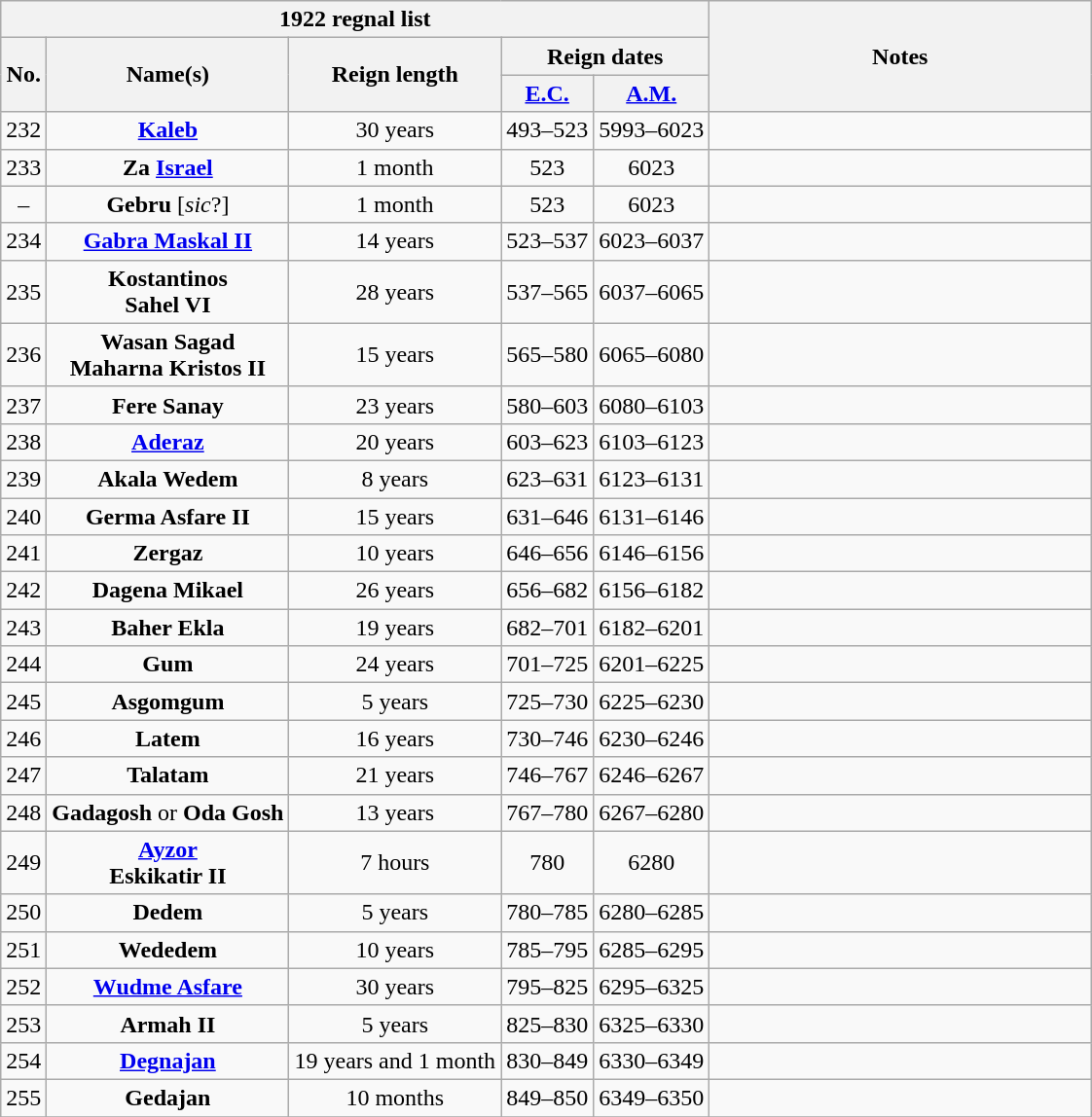<table class="wikitable" style="text-align:center;">
<tr>
<th colspan="5">1922 regnal list</th>
<th rowspan="3" width="35%">Notes</th>
</tr>
<tr>
<th rowspan="2">No.<br></th>
<th rowspan="2">Name(s)<br></th>
<th rowspan="2">Reign length<br></th>
<th colspan="2">Reign dates</th>
</tr>
<tr>
<th><a href='#'>E.C.</a></th>
<th><a href='#'>A.M.</a></th>
</tr>
<tr>
<td>232</td>
<td><strong><a href='#'>Kaleb</a></strong></td>
<td>30 years</td>
<td>493–523</td>
<td>5993–6023</td>
<td><br></td>
</tr>
<tr>
<td>233</td>
<td><strong>Za <a href='#'>Israel</a></strong></td>
<td>1 month</td>
<td>523</td>
<td>6023</td>
<td><br></td>
</tr>
<tr>
<td>–</td>
<td><strong>Gebru</strong> [<em>sic</em>?]</td>
<td>1 month</td>
<td>523</td>
<td>6023</td>
<td><br></td>
</tr>
<tr>
<td>234</td>
<td><strong><a href='#'>Gabra Maskal II</a></strong></td>
<td>14 years</td>
<td>523–537</td>
<td>6023–6037</td>
<td><br></td>
</tr>
<tr>
<td>235</td>
<td><strong>Kostantinos</strong><br><strong>Sahel VI</strong></td>
<td>28 years</td>
<td>537–565</td>
<td>6037–6065</td>
<td><br></td>
</tr>
<tr>
<td>236</td>
<td><strong>Wasan Sagad</strong><br><strong>Maharna Kristos II</strong></td>
<td>15 years</td>
<td>565–580</td>
<td>6065–6080</td>
<td><br></td>
</tr>
<tr>
<td>237</td>
<td><strong>Fere Sanay</strong></td>
<td>23 years</td>
<td>580–603</td>
<td>6080–6103</td>
<td><br></td>
</tr>
<tr>
<td>238</td>
<td><strong><a href='#'>Aderaz</a></strong></td>
<td>20 years</td>
<td>603–623</td>
<td>6103–6123</td>
<td><br></td>
</tr>
<tr>
<td>239</td>
<td><strong>Akala Wedem</strong></td>
<td>8 years</td>
<td>623–631</td>
<td>6123–6131</td>
<td><br></td>
</tr>
<tr>
<td>240</td>
<td><strong>Germa Asfare II</strong></td>
<td>15 years</td>
<td>631–646</td>
<td>6131–6146</td>
<td><br></td>
</tr>
<tr>
<td>241</td>
<td><strong>Zergaz</strong></td>
<td>10 years</td>
<td>646–656</td>
<td>6146–6156</td>
<td><br></td>
</tr>
<tr>
<td>242</td>
<td><strong>Dagena Mikael</strong></td>
<td>26 years</td>
<td>656–682</td>
<td>6156–6182</td>
<td><br></td>
</tr>
<tr>
<td>243</td>
<td><strong>Baher Ekla</strong></td>
<td>19 years</td>
<td>682–701</td>
<td>6182–6201</td>
<td><br></td>
</tr>
<tr>
<td>244</td>
<td><strong>Gum</strong></td>
<td>24 years</td>
<td>701–725</td>
<td>6201–6225</td>
<td><br></td>
</tr>
<tr>
<td>245</td>
<td><strong>Asgomgum</strong></td>
<td>5 years</td>
<td>725–730</td>
<td>6225–6230</td>
<td><br></td>
</tr>
<tr>
<td>246</td>
<td><strong>Latem</strong></td>
<td>16 years</td>
<td>730–746</td>
<td>6230–6246</td>
<td><br></td>
</tr>
<tr>
<td>247</td>
<td><strong>Talatam</strong></td>
<td>21 years</td>
<td>746–767</td>
<td>6246–6267</td>
<td><br></td>
</tr>
<tr>
<td>248</td>
<td><strong>Gadagosh</strong> or <strong>Oda Gosh</strong></td>
<td>13 years</td>
<td>767–780</td>
<td>6267–6280</td>
<td><br></td>
</tr>
<tr>
<td>249</td>
<td><strong><a href='#'>Ayzor</a></strong><br><strong>Eskikatir II</strong></td>
<td>7 hours<br></td>
<td>780</td>
<td>6280</td>
<td><br></td>
</tr>
<tr>
<td>250</td>
<td><strong>Dedem</strong></td>
<td>5 years</td>
<td>780–785</td>
<td>6280–6285</td>
<td><br></td>
</tr>
<tr>
<td>251</td>
<td><strong>Wededem</strong></td>
<td>10 years</td>
<td>785–795</td>
<td>6285–6295</td>
<td><br></td>
</tr>
<tr>
<td>252</td>
<td><strong><a href='#'>Wudme Asfare</a></strong></td>
<td>30 years</td>
<td>795–825</td>
<td>6295–6325</td>
<td><br></td>
</tr>
<tr>
<td>253</td>
<td><strong>Armah II</strong></td>
<td>5 years</td>
<td>825–830</td>
<td>6325–6330</td>
<td><br></td>
</tr>
<tr>
<td>254</td>
<td><a href='#'><strong>Degnajan</strong></a></td>
<td>19 years and 1 month</td>
<td>830–849</td>
<td>6330–6349</td>
<td><br></td>
</tr>
<tr>
<td>255</td>
<td><strong>Gedajan</strong></td>
<td>10 months</td>
<td>849–850</td>
<td>6349–6350</td>
<td><br></td>
</tr>
<tr>
</tr>
</table>
